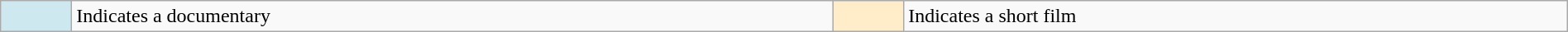<table class="wikitable" style="width:100%">
<tr>
<td align=center style="width:50px;background-color:#CEE8F0"></td>
<td>Indicates a documentary</td>
<td align=center style="width:50px;background-color:#FFECC8"></td>
<td>Indicates a short film</td>
</tr>
</table>
